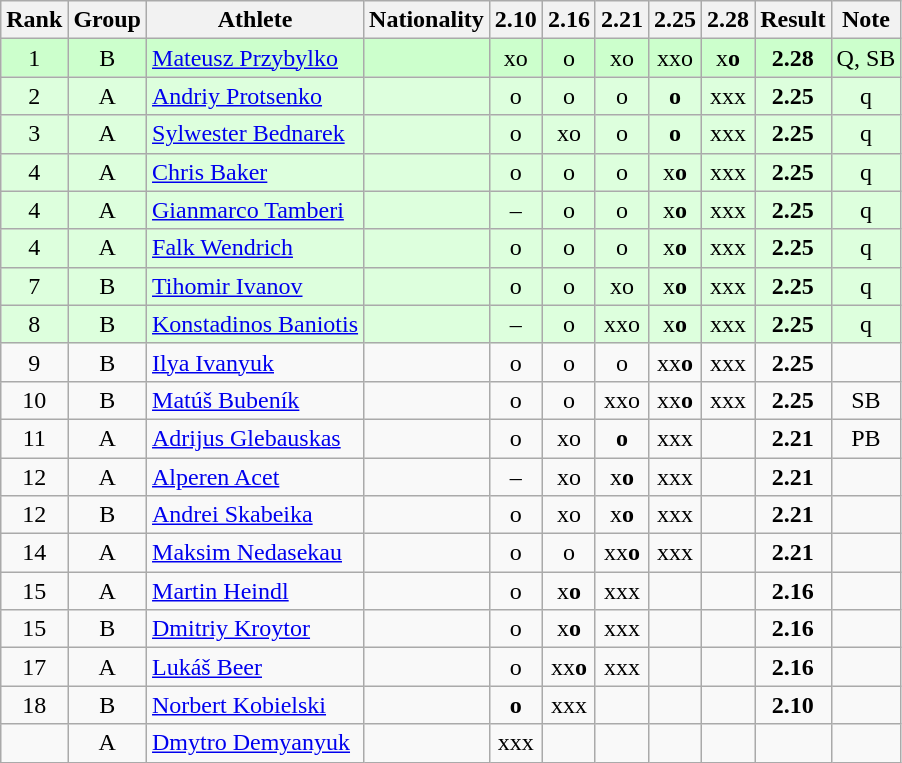<table class="wikitable sortable" style="text-align:center">
<tr>
<th>Rank</th>
<th>Group</th>
<th>Athlete</th>
<th>Nationality</th>
<th>2.10</th>
<th>2.16</th>
<th>2.21</th>
<th>2.25</th>
<th>2.28</th>
<th>Result</th>
<th>Note</th>
</tr>
<tr bgcolor=ccffcc>
<td>1</td>
<td>B</td>
<td align=left><a href='#'>Mateusz Przybylko</a></td>
<td align=left></td>
<td>xo</td>
<td>o</td>
<td>xo</td>
<td>xxo</td>
<td>x<strong>o</strong></td>
<td><strong>2.28</strong></td>
<td>Q, SB</td>
</tr>
<tr bgcolor=ddffdd>
<td>2</td>
<td>A</td>
<td align=left><a href='#'>Andriy Protsenko</a></td>
<td align=left></td>
<td>o</td>
<td>o</td>
<td>o</td>
<td><strong>o</strong></td>
<td>xxx</td>
<td><strong>2.25</strong></td>
<td>q</td>
</tr>
<tr bgcolor=ddffdd>
<td>3</td>
<td>A</td>
<td align=left><a href='#'>Sylwester Bednarek</a></td>
<td align=left></td>
<td>o</td>
<td>xo</td>
<td>o</td>
<td><strong>o</strong></td>
<td>xxx</td>
<td><strong>2.25</strong></td>
<td>q</td>
</tr>
<tr bgcolor=ddffdd>
<td>4</td>
<td>A</td>
<td align=left><a href='#'>Chris Baker</a></td>
<td align=left></td>
<td>o</td>
<td>o</td>
<td>o</td>
<td>x<strong>o</strong></td>
<td>xxx</td>
<td><strong>2.25</strong></td>
<td>q</td>
</tr>
<tr bgcolor=ddffdd>
<td>4</td>
<td>A</td>
<td align=left><a href='#'>Gianmarco Tamberi</a></td>
<td align=left></td>
<td>–</td>
<td>o</td>
<td>o</td>
<td>x<strong>o</strong></td>
<td>xxx</td>
<td><strong>2.25</strong></td>
<td>q</td>
</tr>
<tr bgcolor=ddffdd>
<td>4</td>
<td>A</td>
<td align=left><a href='#'>Falk Wendrich</a></td>
<td align=left></td>
<td>o</td>
<td>o</td>
<td>o</td>
<td>x<strong>o</strong></td>
<td>xxx</td>
<td><strong>2.25</strong></td>
<td>q</td>
</tr>
<tr bgcolor=ddffdd>
<td>7</td>
<td>B</td>
<td align=left><a href='#'>Tihomir Ivanov</a></td>
<td align=left></td>
<td>o</td>
<td>o</td>
<td>xo</td>
<td>x<strong>o</strong></td>
<td>xxx</td>
<td><strong>2.25</strong></td>
<td>q</td>
</tr>
<tr bgcolor=ddffdd>
<td>8</td>
<td>B</td>
<td align=left><a href='#'>Konstadinos Baniotis</a></td>
<td align=left></td>
<td>–</td>
<td>o</td>
<td>xxo</td>
<td>x<strong>o</strong></td>
<td>xxx</td>
<td><strong>2.25</strong></td>
<td>q</td>
</tr>
<tr>
<td>9</td>
<td>B</td>
<td align=left><a href='#'>Ilya Ivanyuk</a></td>
<td align=left></td>
<td>o</td>
<td>o</td>
<td>o</td>
<td>xx<strong>o</strong></td>
<td>xxx</td>
<td><strong>2.25</strong></td>
<td></td>
</tr>
<tr>
<td>10</td>
<td>B</td>
<td align=left><a href='#'>Matúš Bubeník</a></td>
<td align=left></td>
<td>o</td>
<td>o</td>
<td>xxo</td>
<td>xx<strong>o</strong></td>
<td>xxx</td>
<td><strong>2.25</strong></td>
<td>SB</td>
</tr>
<tr>
<td>11</td>
<td>A</td>
<td align=left><a href='#'>Adrijus Glebauskas</a></td>
<td align=left></td>
<td>o</td>
<td>xo</td>
<td><strong>o</strong></td>
<td>xxx</td>
<td></td>
<td><strong>2.21</strong></td>
<td>PB</td>
</tr>
<tr>
<td>12</td>
<td>A</td>
<td align=left><a href='#'>Alperen Acet</a></td>
<td align=left></td>
<td>–</td>
<td>xo</td>
<td>x<strong>o</strong></td>
<td>xxx</td>
<td></td>
<td><strong>2.21</strong></td>
<td></td>
</tr>
<tr>
<td>12</td>
<td>B</td>
<td align=left><a href='#'>Andrei Skabeika</a></td>
<td align=left></td>
<td>o</td>
<td>xo</td>
<td>x<strong>o</strong></td>
<td>xxx</td>
<td></td>
<td><strong>2.21</strong></td>
<td></td>
</tr>
<tr>
<td>14</td>
<td>A</td>
<td align=left><a href='#'>Maksim Nedasekau</a></td>
<td align=left></td>
<td>o</td>
<td>o</td>
<td>xx<strong>o</strong></td>
<td>xxx</td>
<td></td>
<td><strong>2.21</strong></td>
<td></td>
</tr>
<tr>
<td>15</td>
<td>A</td>
<td align=left><a href='#'>Martin Heindl</a></td>
<td align=left></td>
<td>o</td>
<td>x<strong>o</strong></td>
<td>xxx</td>
<td></td>
<td></td>
<td><strong>2.16</strong></td>
<td></td>
</tr>
<tr>
<td>15</td>
<td>B</td>
<td align=left><a href='#'>Dmitriy Kroytor</a></td>
<td align=left></td>
<td>o</td>
<td>x<strong>o</strong></td>
<td>xxx</td>
<td></td>
<td></td>
<td><strong>2.16</strong></td>
<td></td>
</tr>
<tr>
<td>17</td>
<td>A</td>
<td align=left><a href='#'>Lukáš Beer</a></td>
<td align=left></td>
<td>o</td>
<td>xx<strong>o</strong></td>
<td>xxx</td>
<td></td>
<td></td>
<td><strong>2.16</strong></td>
<td></td>
</tr>
<tr>
<td>18</td>
<td>B</td>
<td align=left><a href='#'>Norbert Kobielski</a></td>
<td align=left></td>
<td><strong>o</strong></td>
<td>xxx</td>
<td></td>
<td></td>
<td></td>
<td><strong>2.10</strong></td>
<td></td>
</tr>
<tr>
<td></td>
<td>A</td>
<td align=left><a href='#'>Dmytro Demyanyuk</a></td>
<td align=left></td>
<td>xxx</td>
<td></td>
<td></td>
<td></td>
<td></td>
<td><strong></strong></td>
<td></td>
</tr>
</table>
